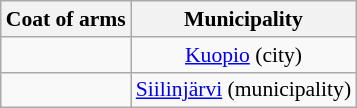<table class="wikitable" style="font-size: 90%; text-align: center; line-height: normal; margin-left: 30px;">
<tr>
<th>Coat of arms</th>
<th>Municipality</th>
</tr>
<tr>
<td align=left></td>
<td><a href='#'>Kuopio</a> (city)</td>
</tr>
<tr>
<td align=left></td>
<td><a href='#'>Siilinjärvi</a> (municipality)</td>
</tr>
</table>
